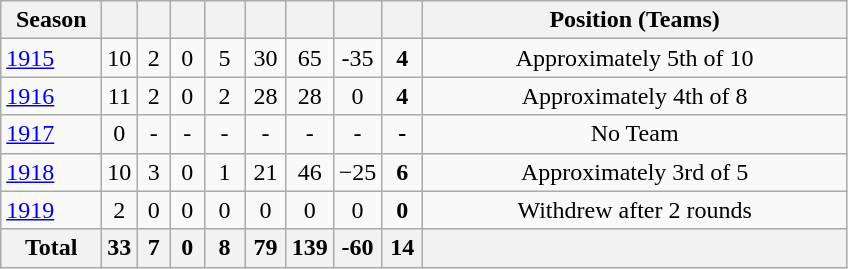<table class="wikitable" style="text-align:center;">
<tr>
<th width=60>Season</th>
<th width="15"></th>
<th width="15"></th>
<th width="15"></th>
<th width="20"></th>
<th width="20"></th>
<th width="20"></th>
<th width="20"></th>
<th width="20"></th>
<th width=275>Position (Teams)</th>
</tr>
<tr>
<td style="text-align:left;"><a href='#'>1915</a></td>
<td>10</td>
<td>2</td>
<td>0</td>
<td>5</td>
<td>30</td>
<td>65</td>
<td>-35</td>
<td><strong>4</strong></td>
<td>Approximately 5th of 10</td>
</tr>
<tr>
<td style="text-align:left;"><a href='#'>1916</a></td>
<td>11</td>
<td>2</td>
<td>0</td>
<td>2</td>
<td>28</td>
<td>28</td>
<td>0</td>
<td><strong>4</strong></td>
<td>Approximately 4th of 8</td>
</tr>
<tr>
<td style="text-align:left;"><a href='#'>1917</a></td>
<td>0</td>
<td>-</td>
<td>-</td>
<td>-</td>
<td>-</td>
<td>-</td>
<td>-</td>
<td><strong>-</strong></td>
<td>No Team</td>
</tr>
<tr>
<td style="text-align:left;"><a href='#'>1918</a></td>
<td>10</td>
<td>3</td>
<td>0</td>
<td>1</td>
<td>21</td>
<td>46</td>
<td>−25</td>
<td><strong>6</strong></td>
<td>Approximately 3rd of 5</td>
</tr>
<tr>
<td style="text-align:left;"><a href='#'>1919</a></td>
<td>2</td>
<td>0</td>
<td>0</td>
<td>0</td>
<td>0</td>
<td>0</td>
<td>0</td>
<td><strong>0</strong></td>
<td>Withdrew after 2 rounds</td>
</tr>
<tr style="background: #ccffcc;">
<th style="text-align:centre;" 19colspan=2>Total</th>
<th>33</th>
<th>7</th>
<th>0</th>
<th>8</th>
<th>79</th>
<th>139</th>
<th>-60</th>
<th>14</th>
<th></th>
</tr>
</table>
